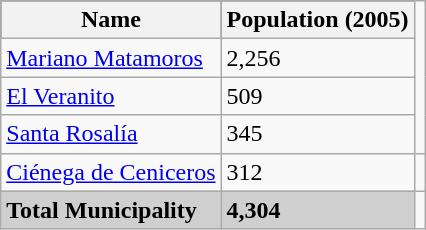<table class="wikitable">
<tr style="background:#000000; color:black;">
<th><strong>Name</strong></th>
<th><strong>Population (2005)</strong></th>
</tr>
<tr>
<td><a href='#'>Mariano Matamoros</a></td>
<td>2,256</td>
</tr>
<tr>
<td><a href='#'>El Veranito</a></td>
<td>509</td>
</tr>
<tr>
<td><a href='#'>Santa Rosalía</a></td>
<td>345</td>
</tr>
<tr>
<td><a href='#'>Ciénega de Ceniceros</a></td>
<td>312</td>
<td></td>
</tr>
<tr style="background:#CFCFCF;">
<td><strong>Total Municipality</strong></td>
<td><strong>4,304</strong></td>
</tr>
</table>
